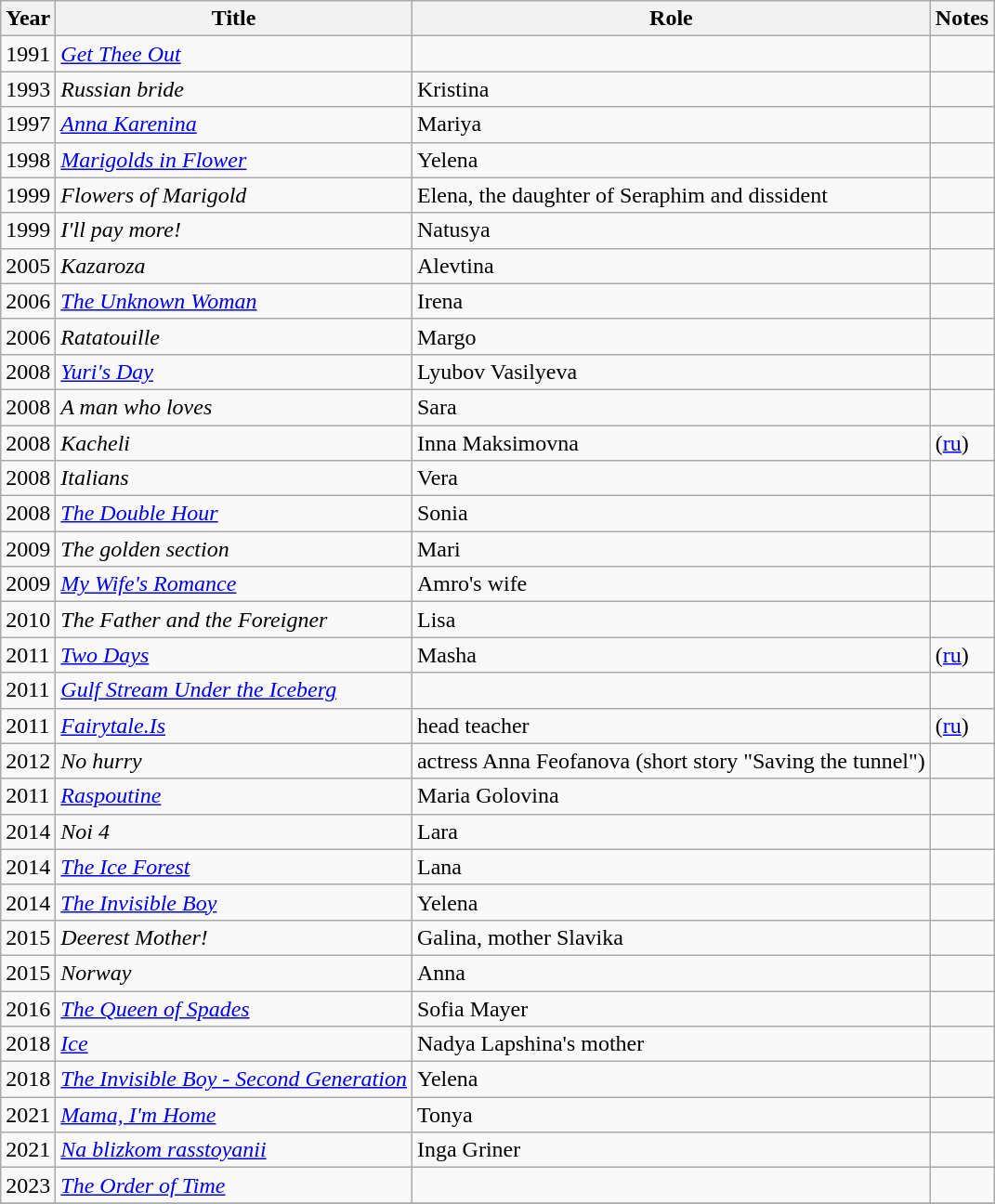<table class="wikitable sortable">
<tr>
<th>Year</th>
<th>Title</th>
<th>Role</th>
<th>Notes</th>
</tr>
<tr>
<td>1991</td>
<td><em><a href='#'>Get Thee Out</a></em></td>
<td></td>
<td></td>
</tr>
<tr>
<td>1993</td>
<td><em>Russian bride</em></td>
<td>Kristina</td>
<td></td>
</tr>
<tr>
<td>1997</td>
<td><em><a href='#'>Anna Karenina</a></em></td>
<td>Mariya</td>
<td></td>
</tr>
<tr>
<td>1998</td>
<td><em><a href='#'>Marigolds in Flower</a></em></td>
<td>Yelena</td>
<td></td>
</tr>
<tr>
<td>1999</td>
<td><em>Flowers of Marigold</em></td>
<td>Elena, the daughter of Seraphim and dissident</td>
<td></td>
</tr>
<tr>
<td>1999</td>
<td><em>I'll pay more!</em></td>
<td>Natusya</td>
<td></td>
</tr>
<tr>
<td>2005</td>
<td><em>Kazaroza</em></td>
<td>Alevtina</td>
<td></td>
</tr>
<tr>
<td>2006</td>
<td><em><a href='#'>The Unknown Woman</a></em></td>
<td>Irena</td>
<td></td>
</tr>
<tr>
<td>2006</td>
<td><em>Ratatouille</em></td>
<td>Margo</td>
<td></td>
</tr>
<tr>
<td>2008</td>
<td><em><a href='#'>Yuri's Day</a></em></td>
<td>Lyubov Vasilyeva</td>
<td></td>
</tr>
<tr>
<td>2008</td>
<td><em>A man who loves</em></td>
<td>Sara</td>
<td></td>
</tr>
<tr>
<td>2008</td>
<td><em>Kacheli</em></td>
<td>Inna Maksimovna</td>
<td>(<a href='#'>ru</a>)</td>
</tr>
<tr>
<td>2008</td>
<td><em>Italians</em></td>
<td>Vera</td>
<td></td>
</tr>
<tr>
<td>2008</td>
<td><em><a href='#'>The Double Hour</a></em></td>
<td>Sonia</td>
<td></td>
</tr>
<tr>
<td>2009</td>
<td><em>The golden section</em></td>
<td>Mari</td>
<td></td>
</tr>
<tr>
<td>2009</td>
<td><em><a href='#'>My Wife's Romance</a></em></td>
<td>Amro's wife</td>
<td></td>
</tr>
<tr>
<td>2010</td>
<td><em>The Father and the Foreigner</em></td>
<td>Lisa</td>
<td></td>
</tr>
<tr>
<td>2011</td>
<td><em><a href='#'>Two Days</a></em></td>
<td>Masha</td>
<td>(<a href='#'>ru</a>)</td>
</tr>
<tr>
<td>2011</td>
<td><em><a href='#'>Gulf Stream Under the Iceberg</a></em></td>
<td></td>
<td></td>
</tr>
<tr>
<td>2011</td>
<td><em><a href='#'>Fairytale.Is</a></em></td>
<td>head teacher</td>
<td>(<a href='#'>ru</a>)</td>
</tr>
<tr>
<td>2012</td>
<td><em>No hurry</em></td>
<td>actress Anna Feofanova (short story "Saving the tunnel")</td>
<td></td>
</tr>
<tr>
<td>2011</td>
<td><em><a href='#'>Raspoutine</a></em></td>
<td>Maria Golovina</td>
<td></td>
</tr>
<tr>
<td>2014</td>
<td><em>Noi 4</em></td>
<td>Lara</td>
<td></td>
</tr>
<tr>
<td>2014</td>
<td><em><a href='#'>The Ice Forest</a></em></td>
<td>Lana</td>
<td></td>
</tr>
<tr>
<td>2014</td>
<td><em><a href='#'>The Invisible Boy</a></em></td>
<td>Yelena</td>
<td></td>
</tr>
<tr>
<td>2015</td>
<td><em>Deerest Mother!</em></td>
<td>Galina, mother Slavika</td>
<td></td>
</tr>
<tr>
<td>2015</td>
<td><em>Norway</em></td>
<td>Anna</td>
<td></td>
</tr>
<tr>
<td>2016</td>
<td><em><a href='#'>The Queen of Spades</a></em></td>
<td>Sofia Mayer</td>
<td></td>
</tr>
<tr>
<td>2018</td>
<td><em><a href='#'>Ice</a></em></td>
<td>Nadya Lapshina's mother</td>
<td></td>
</tr>
<tr>
<td>2018</td>
<td><em><a href='#'>The Invisible Boy - Second Generation</a></em></td>
<td>Yelena</td>
<td></td>
</tr>
<tr>
<td>2021</td>
<td><em><a href='#'>Mama, I'm Home</a></em></td>
<td>Tonya</td>
<td></td>
</tr>
<tr>
<td>2021</td>
<td><em><a href='#'>Na blizkom rasstoyanii</a></em></td>
<td>Inga Griner</td>
<td></td>
</tr>
<tr>
<td>2023</td>
<td><em><a href='#'>The Order of Time</a></em></td>
<td></td>
<td></td>
</tr>
<tr>
</tr>
</table>
